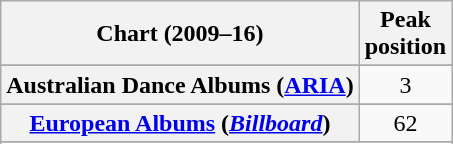<table class="wikitable sortable plainrowheaders" style="text-align:center">
<tr>
<th scope="col">Chart (2009–16)</th>
<th scope="col">Peak<br>position</th>
</tr>
<tr>
</tr>
<tr>
<th scope="row">Australian Dance Albums (<a href='#'>ARIA</a>)</th>
<td>3</td>
</tr>
<tr>
</tr>
<tr>
</tr>
<tr>
</tr>
<tr>
</tr>
<tr>
<th scope="row"><a href='#'>European Albums</a> (<em><a href='#'>Billboard</a></em>)</th>
<td>62</td>
</tr>
<tr>
</tr>
<tr>
</tr>
<tr>
</tr>
<tr>
</tr>
<tr>
</tr>
<tr>
</tr>
<tr>
</tr>
<tr>
</tr>
<tr>
</tr>
<tr>
</tr>
</table>
